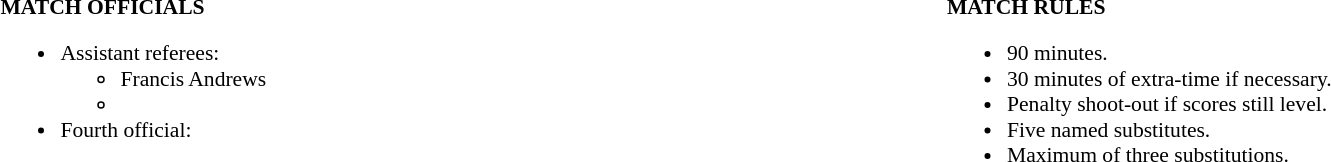<table width=100% style="font-size: 90%">
<tr>
<td width=50% valign=top><br><strong>MATCH OFFICIALS</strong><ul><li>Assistant referees:<ul><li>Francis Andrews</li><li></li></ul></li><li>Fourth official:</li></ul></td>
<td width=50% valign=top><br><strong>MATCH RULES</strong><ul><li>90 minutes.</li><li>30 minutes of extra-time if necessary.</li><li>Penalty shoot-out if scores still level.</li><li>Five named substitutes.</li><li>Maximum of three substitutions.</li></ul></td>
</tr>
</table>
